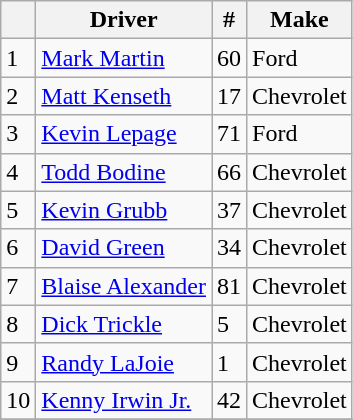<table class="wikitable sortable">
<tr>
<th></th>
<th>Driver</th>
<th>#</th>
<th>Make</th>
</tr>
<tr>
<td>1</td>
<td><a href='#'>Mark Martin</a></td>
<td>60</td>
<td>Ford</td>
</tr>
<tr>
<td>2</td>
<td><a href='#'>Matt Kenseth</a></td>
<td>17</td>
<td>Chevrolet</td>
</tr>
<tr>
<td>3</td>
<td><a href='#'>Kevin Lepage</a></td>
<td>71</td>
<td>Ford</td>
</tr>
<tr>
<td>4</td>
<td><a href='#'>Todd Bodine</a></td>
<td>66</td>
<td>Chevrolet</td>
</tr>
<tr>
<td>5</td>
<td><a href='#'>Kevin Grubb</a></td>
<td>37</td>
<td>Chevrolet</td>
</tr>
<tr>
<td>6</td>
<td><a href='#'>David Green</a></td>
<td>34</td>
<td>Chevrolet</td>
</tr>
<tr>
<td>7</td>
<td><a href='#'>Blaise Alexander</a></td>
<td>81</td>
<td>Chevrolet</td>
</tr>
<tr>
<td>8</td>
<td><a href='#'>Dick Trickle</a></td>
<td>5</td>
<td>Chevrolet</td>
</tr>
<tr>
<td>9</td>
<td><a href='#'>Randy LaJoie</a></td>
<td>1</td>
<td>Chevrolet</td>
</tr>
<tr>
<td>10</td>
<td><a href='#'>Kenny Irwin Jr.</a></td>
<td>42</td>
<td>Chevrolet</td>
</tr>
<tr>
</tr>
</table>
